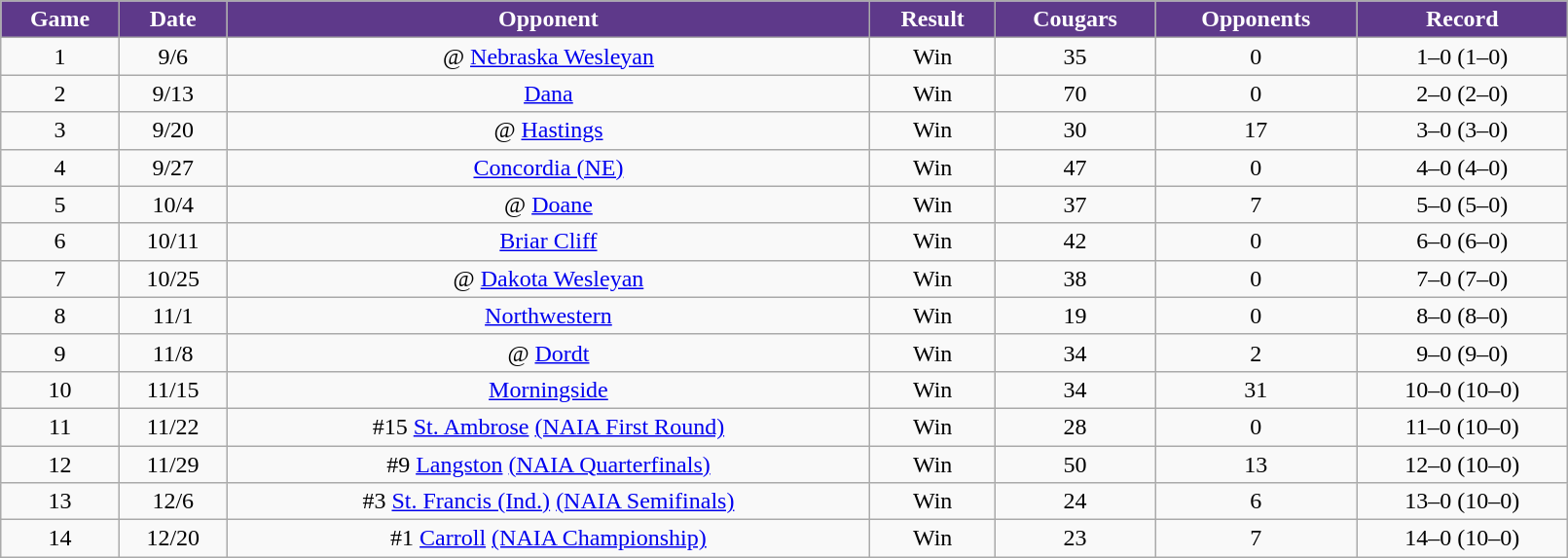<table class="wikitable" width="85%">
<tr align="center"  style="background:#5E398A;color:#FFFFFF;">
<td><strong>Game</strong></td>
<td><strong>Date</strong></td>
<td><strong>Opponent</strong></td>
<td><strong>Result</strong></td>
<td><strong>Cougars</strong></td>
<td><strong>Opponents</strong></td>
<td><strong>Record</strong></td>
</tr>
<tr align="center" bgcolor="">
<td>1</td>
<td>9/6</td>
<td>@ <a href='#'>Nebraska Wesleyan</a></td>
<td>Win</td>
<td>35</td>
<td>0</td>
<td>1–0 (1–0)</td>
</tr>
<tr align="center" bgcolor="">
<td>2</td>
<td>9/13</td>
<td><a href='#'>Dana</a></td>
<td>Win</td>
<td>70</td>
<td>0</td>
<td>2–0 (2–0)</td>
</tr>
<tr align="center" bgcolor="">
<td>3</td>
<td>9/20</td>
<td>@ <a href='#'>Hastings</a></td>
<td>Win</td>
<td>30</td>
<td>17</td>
<td>3–0 (3–0)</td>
</tr>
<tr align="center" bgcolor="">
<td>4</td>
<td>9/27</td>
<td><a href='#'>Concordia (NE)</a></td>
<td>Win</td>
<td>47</td>
<td>0</td>
<td>4–0 (4–0)</td>
</tr>
<tr align="center" bgcolor="">
<td>5</td>
<td>10/4</td>
<td>@ <a href='#'>Doane</a></td>
<td>Win</td>
<td>37</td>
<td>7</td>
<td>5–0 (5–0)</td>
</tr>
<tr align="center" bgcolor="">
<td>6</td>
<td>10/11</td>
<td><a href='#'>Briar Cliff</a></td>
<td>Win</td>
<td>42</td>
<td>0</td>
<td>6–0 (6–0)</td>
</tr>
<tr align="center" bgcolor="">
<td>7</td>
<td>10/25</td>
<td>@ <a href='#'>Dakota Wesleyan</a></td>
<td>Win</td>
<td>38</td>
<td>0</td>
<td>7–0 (7–0)</td>
</tr>
<tr align="center" bgcolor="">
<td>8</td>
<td>11/1</td>
<td><a href='#'>Northwestern</a></td>
<td>Win</td>
<td>19</td>
<td>0</td>
<td>8–0 (8–0)</td>
</tr>
<tr align="center" bgcolor="">
<td>9</td>
<td>11/8</td>
<td>@ <a href='#'>Dordt</a></td>
<td>Win</td>
<td>34</td>
<td>2</td>
<td>9–0 (9–0)</td>
</tr>
<tr align="center" bgcolor="">
<td>10</td>
<td>11/15</td>
<td><a href='#'>Morningside</a></td>
<td>Win</td>
<td>34</td>
<td>31</td>
<td>10–0 (10–0)</td>
</tr>
<tr align="center" bgcolor="">
<td>11</td>
<td>11/22</td>
<td>#15 <a href='#'>St. Ambrose</a> <a href='#'>(NAIA First Round)</a></td>
<td>Win</td>
<td>28</td>
<td>0</td>
<td>11–0 (10–0)</td>
</tr>
<tr align="center" bgcolor="">
<td>12</td>
<td>11/29</td>
<td>#9 <a href='#'>Langston</a> <a href='#'>(NAIA Quarterfinals)</a></td>
<td>Win</td>
<td>50</td>
<td>13</td>
<td>12–0 (10–0)</td>
</tr>
<tr align="center" bgcolor="">
<td>13</td>
<td>12/6</td>
<td>#3 <a href='#'>St. Francis (Ind.)</a> <a href='#'>(NAIA Semifinals)</a></td>
<td>Win</td>
<td>24</td>
<td>6</td>
<td>13–0 (10–0)</td>
</tr>
<tr align="center" bgcolor="">
<td>14</td>
<td>12/20</td>
<td>#1 <a href='#'>Carroll</a> <a href='#'>(NAIA Championship)</a></td>
<td>Win</td>
<td>23</td>
<td>7</td>
<td>14–0 (10–0)</td>
</tr>
</table>
